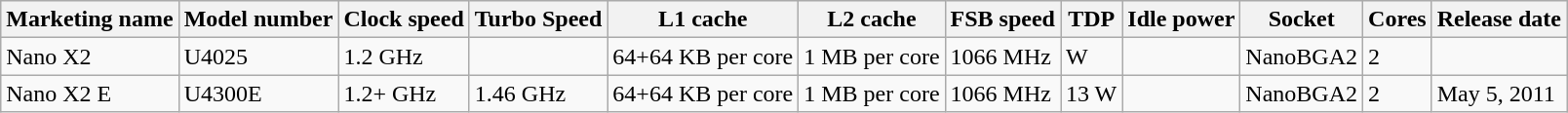<table class="wikitable">
<tr>
<th>Marketing name</th>
<th>Model number</th>
<th>Clock speed</th>
<th>Turbo Speed</th>
<th>L1 cache</th>
<th>L2 cache</th>
<th>FSB speed</th>
<th>TDP</th>
<th>Idle power</th>
<th>Socket</th>
<th>Cores</th>
<th>Release date</th>
</tr>
<tr>
<td>Nano X2</td>
<td>U4025</td>
<td>1.2 GHz</td>
<td></td>
<td>64+64 KB per core</td>
<td>1 MB per core</td>
<td>1066 MHz</td>
<td>W</td>
<td></td>
<td>NanoBGA2</td>
<td>2</td>
<td></td>
</tr>
<tr>
<td>Nano X2 E</td>
<td>U4300E</td>
<td>1.2+ GHz</td>
<td>1.46 GHz</td>
<td>64+64 KB per core</td>
<td>1 MB per core</td>
<td>1066 MHz</td>
<td>13 W</td>
<td></td>
<td>NanoBGA2</td>
<td>2</td>
<td>May 5, 2011</td>
</tr>
</table>
